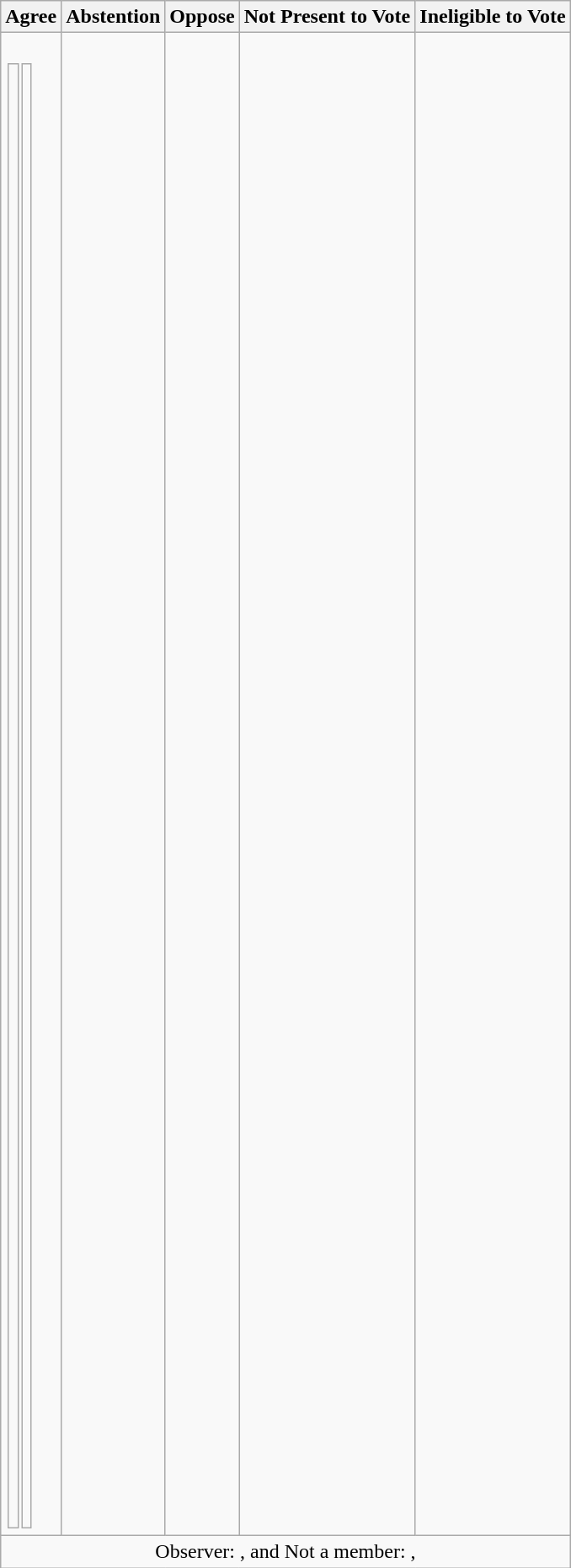<table class="wikitable">
<tr>
<th><strong>Agree</strong></th>
<th><strong>Abstention</strong></th>
<th><strong>Oppose</strong></th>
<th><strong>Not Present to Vote</strong></th>
<th><strong>Ineligible to Vote</strong></th>
</tr>
<tr style="vertical-align: top;">
<td><br><table>
<tr style="vertical-align: top;">
<td><br><br><br><br><br><br><br><br><br><br><br><br><br><br><br><br><br><br><br><br><br><br><br><br><br><br><br><br><br><br><br><br><br><br><br><br><br><br><br><br><br><br><br><br><br><br><br><br><br><br><br><br><br><br><br><br><br><br><br><br><br><br><br><br></td>
<td><br><br><br><br><br><br><br><br><br><br><br><br><br><br><br><br><br><br><br><br><br><br><br><br><br><br><br><br><br><br><br><br><br><br><br><br><br><br><br><br><br><br><br><br><br><br><br><br><br><br><br></td>
</tr>
</table>
</td>
<td><br><br><br><br><br><br><br><br><br><br><br><br><br><br><br><br><br><br><br><br><br><br><br><br><br><br><br><br><br><br><br><br><br><br><br><br></td>
<td><br><br><br><br><br><br><br><br><br><br><br><br></td>
<td><br><br><br><br><br><br><br><br><br><br><br><br><br><br><br><br></td>
<td><br><br><br><br></td>
</tr>
<tr style="text-align: center;">
<td colspan="5">Observer:  , <em></em> and Not a member: , </td>
</tr>
</table>
